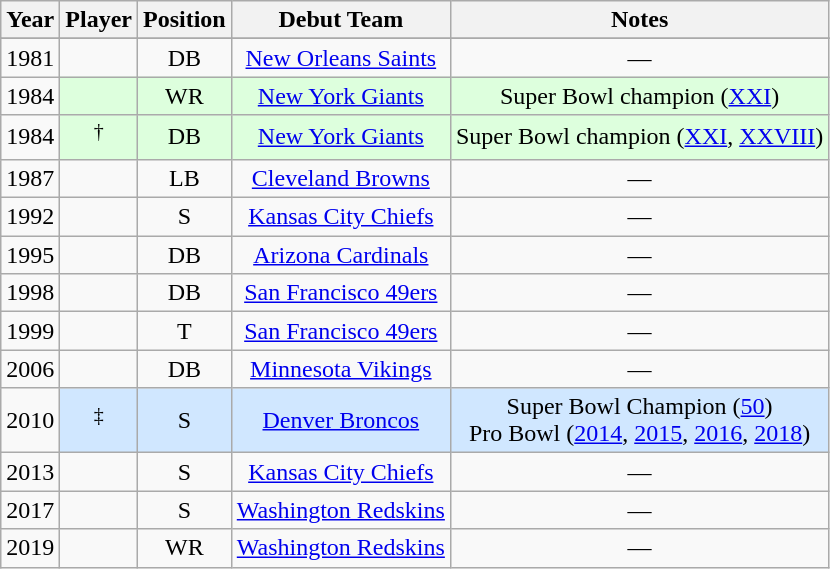<table class="wikitable sortable" style="text-align: center;">
<tr>
<th>Year</th>
<th>Player</th>
<th>Position</th>
<th>Debut Team</th>
<th>Notes</th>
</tr>
<tr>
</tr>
<tr>
<td align="center">1981</td>
<td align="center"></td>
<td align="center">DB</td>
<td align="center"><a href='#'>New Orleans Saints</a></td>
<td align="center">—</td>
</tr>
<tr>
<td align="center">1984</td>
<td bgcolor="#DDFFDD"></td>
<td bgcolor="#DDFFDD">WR</td>
<td bgcolor="#DDFFDD"><a href='#'>New York Giants</a></td>
<td bgcolor="#DDFFDD"> Super Bowl champion (<a href='#'>XXI</a>)</td>
</tr>
<tr>
<td align="center">1984</td>
<td bgcolor="#DDFFDD"><sup>†</sup></td>
<td bgcolor="#DDFFDD">DB</td>
<td bgcolor="#DDFFDD"><a href='#'>New York Giants</a></td>
<td bgcolor="#DDFFDD"> Super Bowl champion (<a href='#'>XXI</a>, <a href='#'>XXVIII</a>)</td>
</tr>
<tr>
<td align="center">1987</td>
<td align="center"></td>
<td align="center">LB</td>
<td align="center"><a href='#'>Cleveland Browns</a></td>
<td align="center">—</td>
</tr>
<tr>
<td align="center">1992</td>
<td align="center"></td>
<td align="center">S</td>
<td align="center"><a href='#'>Kansas City Chiefs</a></td>
<td align="center">—</td>
</tr>
<tr>
<td align="center">1995</td>
<td align="center"></td>
<td align="center">DB</td>
<td align="center"><a href='#'>Arizona Cardinals</a></td>
<td align="center">—</td>
</tr>
<tr>
<td align="center">1998</td>
<td align="center"></td>
<td align="center">DB</td>
<td align="center"><a href='#'>San Francisco 49ers</a></td>
<td align="center">—</td>
</tr>
<tr>
<td align="center">1999</td>
<td align="center"></td>
<td align="center">T</td>
<td align="center"><a href='#'>San Francisco 49ers</a></td>
<td align="center">—</td>
</tr>
<tr>
<td align="center">2006</td>
<td align="center"></td>
<td align="center">DB</td>
<td align="center"><a href='#'>Minnesota Vikings</a></td>
<td align="center">—</td>
</tr>
<tr>
<td align="center">2010</td>
<td bgcolor="#D0E7FF"><sup>‡</sup></td>
<td bgcolor="#D0E7FF">S</td>
<td bgcolor="#D0E7FF"><a href='#'>Denver Broncos</a></td>
<td bgcolor="#D0E7FF">Super Bowl Champion (<a href='#'>50</a>)<br>Pro Bowl (<a href='#'>2014</a>, <a href='#'>2015</a>, <a href='#'>2016</a>, <a href='#'>2018</a>)</td>
</tr>
<tr>
<td align="center">2013</td>
<td align="center"></td>
<td align="center">S</td>
<td align="center"><a href='#'>Kansas City Chiefs</a></td>
<td align="center">—</td>
</tr>
<tr>
<td align="center">2017</td>
<td align="center"></td>
<td align="center">S</td>
<td align="center"><a href='#'>Washington Redskins</a></td>
<td align="center">—</td>
</tr>
<tr>
<td align="center">2019</td>
<td align="center"></td>
<td align="center">WR</td>
<td align="center"><a href='#'>Washington Redskins</a></td>
<td align="center">—<br></td>
</tr>
</table>
